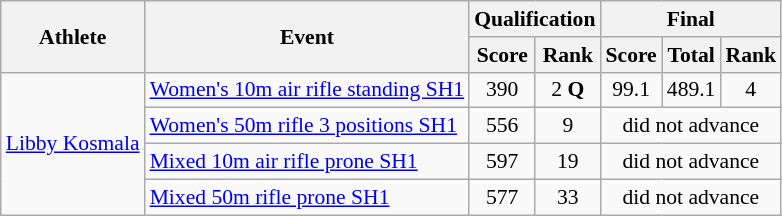<table class=wikitable style="font-size:90%">
<tr>
<th rowspan="2">Athlete</th>
<th rowspan="2">Event</th>
<th colspan="2">Qualification</th>
<th colspan="3">Final</th>
</tr>
<tr>
<th>Score</th>
<th>Rank</th>
<th>Score</th>
<th>Total</th>
<th>Rank</th>
</tr>
<tr>
<td rowspan="4"><a href='#'>Libby Kosmala</a></td>
<td><a href='#'>Women's 10m air rifle standing SH1</a></td>
<td align=center>390</td>
<td align=center>2 <strong>Q</strong></td>
<td align=center>99.1</td>
<td align=center>489.1</td>
<td align=center>4</td>
</tr>
<tr>
<td><a href='#'>Women's 50m rifle 3 positions SH1</a></td>
<td align=center>556</td>
<td align=center>9</td>
<td align=center colspan="3">did not advance</td>
</tr>
<tr>
<td><a href='#'>Mixed 10m air rifle prone SH1</a></td>
<td align=center>597</td>
<td align=center>19</td>
<td align=center colspan="3">did not advance</td>
</tr>
<tr>
<td><a href='#'>Mixed 50m rifle prone SH1</a></td>
<td align=center>577</td>
<td align=center>33</td>
<td align=center colspan="3">did not advance</td>
</tr>
</table>
